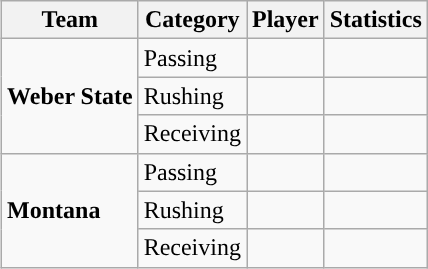<table class="wikitable" style="float: right;">
<tr>
<th>Team</th>
<th>Category</th>
<th>Player</th>
<th>Statistics</th>
</tr>
<tr>
<td rowspan=3><strong>Weber State</strong></td>
<td>Passing</td>
<td></td>
<td></td>
</tr>
<tr>
<td>Rushing</td>
<td></td>
<td></td>
</tr>
<tr>
<td>Receiving</td>
<td></td>
<td></td>
</tr>
<tr>
<td rowspan=3><strong>Montana</strong></td>
<td>Passing</td>
<td></td>
<td></td>
</tr>
<tr>
<td>Rushing</td>
<td></td>
<td></td>
</tr>
<tr>
<td>Receiving</td>
<td></td>
<td></td>
</tr>
</table>
